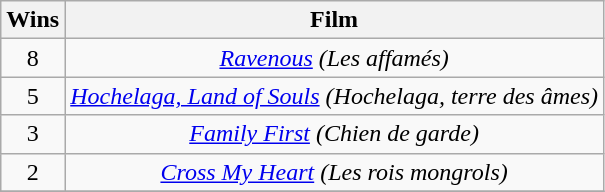<table class="wikitable" style="text-align:center;">
<tr>
<th scope="col" width="17">Wins</th>
<th scope="col" align="center">Film</th>
</tr>
<tr>
<td rowspan="1" style="text-align:center;">8</td>
<td><em><a href='#'>Ravenous</a> (Les affamés)</em></td>
</tr>
<tr>
<td rowspan="1" style="text-align:center;">5</td>
<td><em><a href='#'>Hochelaga, Land of Souls</a> (Hochelaga, terre des âmes)</em></td>
</tr>
<tr>
<td rowspan="1" style="text-align:center;">3</td>
<td><em><a href='#'>Family First</a> (Chien de garde)</em></td>
</tr>
<tr>
<td rowspan="1" style="text-align:center;">2</td>
<td><em><a href='#'>Cross My Heart</a> (Les rois mongrols)</em></td>
</tr>
<tr>
</tr>
</table>
